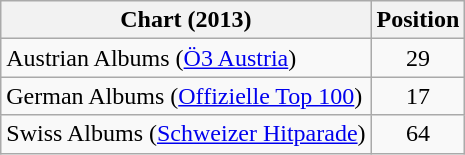<table class="wikitable sortable">
<tr>
<th>Chart (2013)</th>
<th>Position</th>
</tr>
<tr>
<td>Austrian Albums (<a href='#'>Ö3 Austria</a>)</td>
<td style="text-align:center;">29</td>
</tr>
<tr>
<td>German Albums (<a href='#'>Offizielle Top 100</a>)</td>
<td style="text-align:center;">17</td>
</tr>
<tr>
<td>Swiss Albums (<a href='#'>Schweizer Hitparade</a>)</td>
<td style="text-align:center;">64</td>
</tr>
</table>
